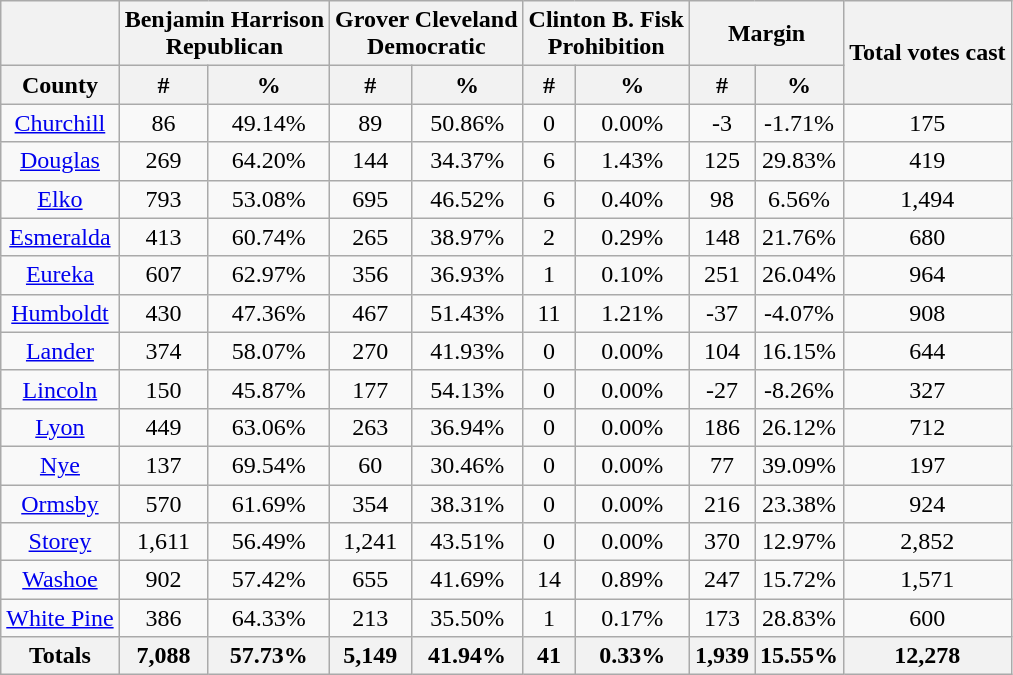<table class="wikitable sortable" style="text-align:center">
<tr>
<th colspan="1"></th>
<th style="text-align:center;" colspan="2">Benjamin Harrison<br>Republican</th>
<th style="text-align:center;" colspan="2">Grover Cleveland<br>Democratic</th>
<th style="text-align:center;" colspan="2">Clinton B. Fisk<br>Prohibition</th>
<th style="text-align:center;" colspan="2">Margin</th>
<th style="text-align:center;" rowspan="2">Total votes cast</th>
</tr>
<tr>
<th align=center>County</th>
<th style="text-align:center;" data-sort-type="number">#</th>
<th style="text-align:center;" data-sort-type="number">%</th>
<th style="text-align:center;" data-sort-type="number">#</th>
<th style="text-align:center;" data-sort-type="number">%</th>
<th style="text-align:center;" data-sort-type="number">#</th>
<th style="text-align:center;" data-sort-type="number">%</th>
<th style="text-align:center;" data-sort-type="number">#</th>
<th style="text-align:center;" data-sort-type="number">%</th>
</tr>
<tr style="text-align:center;">
<td><a href='#'>Churchill</a></td>
<td>86</td>
<td>49.14%</td>
<td>89</td>
<td>50.86%</td>
<td>0</td>
<td>0.00%</td>
<td>-3</td>
<td>-1.71%</td>
<td>175</td>
</tr>
<tr style="text-align:center;">
<td><a href='#'>Douglas</a></td>
<td>269</td>
<td>64.20%</td>
<td>144</td>
<td>34.37%</td>
<td>6</td>
<td>1.43%</td>
<td>125</td>
<td>29.83%</td>
<td>419</td>
</tr>
<tr style="text-align:center;">
<td><a href='#'>Elko</a></td>
<td>793</td>
<td>53.08%</td>
<td>695</td>
<td>46.52%</td>
<td>6</td>
<td>0.40%</td>
<td>98</td>
<td>6.56%</td>
<td>1,494</td>
</tr>
<tr style="text-align:center;">
<td><a href='#'>Esmeralda</a></td>
<td>413</td>
<td>60.74%</td>
<td>265</td>
<td>38.97%</td>
<td>2</td>
<td>0.29%</td>
<td>148</td>
<td>21.76%</td>
<td>680</td>
</tr>
<tr style="text-align:center;">
<td><a href='#'>Eureka</a></td>
<td>607</td>
<td>62.97%</td>
<td>356</td>
<td>36.93%</td>
<td>1</td>
<td>0.10%</td>
<td>251</td>
<td>26.04%</td>
<td>964</td>
</tr>
<tr style="text-align:center;">
<td><a href='#'>Humboldt</a></td>
<td>430</td>
<td>47.36%</td>
<td>467</td>
<td>51.43%</td>
<td>11</td>
<td>1.21%</td>
<td>-37</td>
<td>-4.07%</td>
<td>908</td>
</tr>
<tr style="text-align:center;">
<td><a href='#'>Lander</a></td>
<td>374</td>
<td>58.07%</td>
<td>270</td>
<td>41.93%</td>
<td>0</td>
<td>0.00%</td>
<td>104</td>
<td>16.15%</td>
<td>644</td>
</tr>
<tr style="text-align:center;">
<td><a href='#'>Lincoln</a></td>
<td>150</td>
<td>45.87%</td>
<td>177</td>
<td>54.13%</td>
<td>0</td>
<td>0.00%</td>
<td>-27</td>
<td>-8.26%</td>
<td>327</td>
</tr>
<tr style="text-align:center;">
<td><a href='#'>Lyon</a></td>
<td>449</td>
<td>63.06%</td>
<td>263</td>
<td>36.94%</td>
<td>0</td>
<td>0.00%</td>
<td>186</td>
<td>26.12%</td>
<td>712</td>
</tr>
<tr style="text-align:center;">
<td><a href='#'>Nye</a></td>
<td>137</td>
<td>69.54%</td>
<td>60</td>
<td>30.46%</td>
<td>0</td>
<td>0.00%</td>
<td>77</td>
<td>39.09%</td>
<td>197</td>
</tr>
<tr style="text-align:center;">
<td><a href='#'>Ormsby</a></td>
<td>570</td>
<td>61.69%</td>
<td>354</td>
<td>38.31%</td>
<td>0</td>
<td>0.00%</td>
<td>216</td>
<td>23.38%</td>
<td>924</td>
</tr>
<tr style="text-align:center;">
<td><a href='#'>Storey</a></td>
<td>1,611</td>
<td>56.49%</td>
<td>1,241</td>
<td>43.51%</td>
<td>0</td>
<td>0.00%</td>
<td>370</td>
<td>12.97%</td>
<td>2,852</td>
</tr>
<tr style="text-align:center;">
<td><a href='#'>Washoe</a></td>
<td>902</td>
<td>57.42%</td>
<td>655</td>
<td>41.69%</td>
<td>14</td>
<td>0.89%</td>
<td>247</td>
<td>15.72%</td>
<td>1,571</td>
</tr>
<tr style="text-align:center;">
<td><a href='#'>White Pine</a></td>
<td>386</td>
<td>64.33%</td>
<td>213</td>
<td>35.50%</td>
<td>1</td>
<td>0.17%</td>
<td>173</td>
<td>28.83%</td>
<td>600</td>
</tr>
<tr style="text-align:center;">
<th>Totals</th>
<th>7,088</th>
<th>57.73%</th>
<th>5,149</th>
<th>41.94%</th>
<th>41</th>
<th>0.33%</th>
<th>1,939</th>
<th>15.55%</th>
<th>12,278</th>
</tr>
</table>
